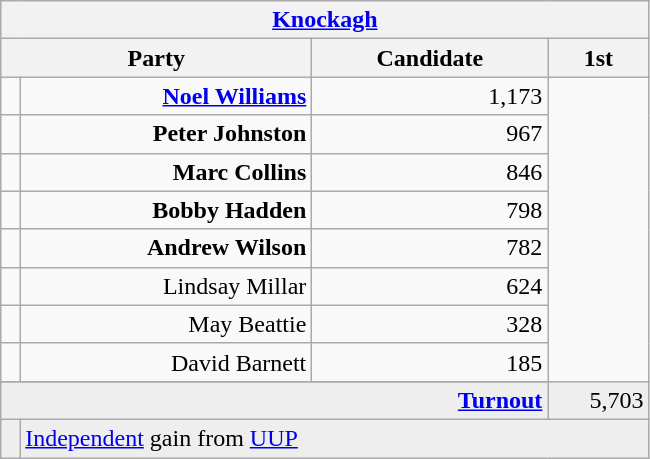<table class="wikitable">
<tr>
<th colspan="4" align="center"><a href='#'>Knockagh</a></th>
</tr>
<tr>
<th colspan="2" align="center" width=200>Party</th>
<th width=150>Candidate</th>
<th width=60>1st </th>
</tr>
<tr>
<td></td>
<td align="right"><strong><a href='#'>Noel Williams</a></strong></td>
<td align="right">1,173</td>
</tr>
<tr>
<td></td>
<td align="right"><strong>Peter Johnston</strong></td>
<td align="right">967</td>
</tr>
<tr>
<td></td>
<td align="right"><strong>Marc Collins</strong></td>
<td align="right">846</td>
</tr>
<tr>
<td></td>
<td align="right"><strong>Bobby Hadden</strong></td>
<td align="right">798</td>
</tr>
<tr>
<td></td>
<td align="right"><strong>Andrew Wilson</strong></td>
<td align="right">782</td>
</tr>
<tr>
<td></td>
<td align="right">Lindsay Millar</td>
<td align="right">624</td>
</tr>
<tr>
<td></td>
<td align="right">May Beattie</td>
<td align="right">328</td>
</tr>
<tr>
<td></td>
<td align="right">David Barnett</td>
<td align="right">185</td>
</tr>
<tr>
</tr>
<tr bgcolor="EEEEEE">
<td colspan=3 align="right"><strong><a href='#'>Turnout</a></strong></td>
<td align="right">5,703</td>
</tr>
<tr bgcolor="EEEEEE">
<td bgcolor=></td>
<td colspan=4 bgcolor="EEEEEE"><a href='#'>Independent</a> gain from <a href='#'>UUP</a></td>
</tr>
</table>
